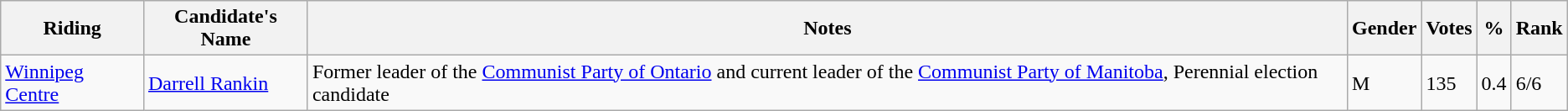<table class="wikitable">
<tr>
<th><strong>Riding</strong></th>
<th><strong>Candidate's Name</strong></th>
<th><strong>Notes</strong></th>
<th>Gender</th>
<th><strong>Votes</strong></th>
<th>%</th>
<th>Rank</th>
</tr>
<tr>
<td><a href='#'>Winnipeg Centre</a></td>
<td><a href='#'>Darrell Rankin</a></td>
<td>Former leader of the <a href='#'>Communist Party of Ontario</a> and current leader of the <a href='#'>Communist Party of Manitoba</a>, Perennial election candidate</td>
<td>M</td>
<td>135</td>
<td>0.4</td>
<td>6/6</td>
</tr>
</table>
